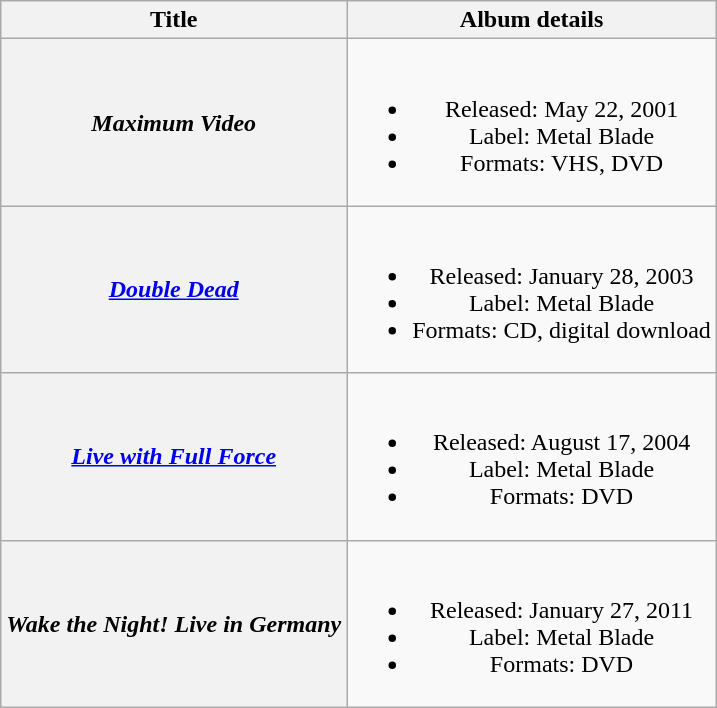<table class="wikitable plainrowheaders" style="text-align:center;">
<tr>
<th scope="col">Title</th>
<th scope="col">Album details</th>
</tr>
<tr>
<th scope="row"><em>Maximum Video</em></th>
<td><br><ul><li>Released: May 22, 2001</li><li>Label: Metal Blade</li><li>Formats: VHS, DVD</li></ul></td>
</tr>
<tr>
<th scope="row"><em><a href='#'>Double Dead</a></em></th>
<td><br><ul><li>Released: January 28, 2003</li><li>Label: Metal Blade</li><li>Formats: CD, digital download</li></ul></td>
</tr>
<tr>
<th scope="row"><em><a href='#'>Live with Full Force</a></em></th>
<td><br><ul><li>Released: August 17, 2004</li><li>Label: Metal Blade</li><li>Formats: DVD</li></ul></td>
</tr>
<tr>
<th scope="row"><em>Wake the Night! Live in Germany</em></th>
<td><br><ul><li>Released: January 27, 2011</li><li>Label: Metal Blade</li><li>Formats: DVD</li></ul></td>
</tr>
</table>
